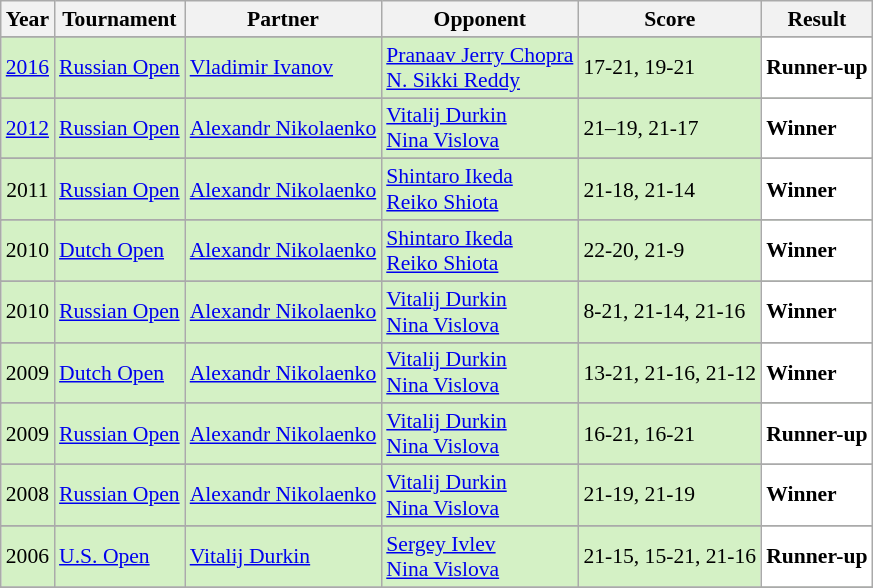<table class="sortable wikitable" style="font-size: 90%;">
<tr>
<th>Year</th>
<th>Tournament</th>
<th>Partner</th>
<th>Opponent</th>
<th>Score</th>
<th>Result</th>
</tr>
<tr>
</tr>
<tr style="background:#D4F1C5">
<td align="center"><a href='#'>2016</a></td>
<td align="left"><a href='#'>Russian Open</a></td>
<td align="left"> <a href='#'>Vladimir Ivanov</a></td>
<td align="left"> <a href='#'>Pranaav Jerry Chopra</a><br> <a href='#'>N. Sikki Reddy</a></td>
<td align="left">17-21, 19-21</td>
<td style="text-align:left; background:white"> <strong>Runner-up</strong></td>
</tr>
<tr>
</tr>
<tr style="background:#D4F1C5">
<td align="center"><a href='#'>2012</a></td>
<td align="left"><a href='#'>Russian Open</a></td>
<td align="left"> <a href='#'>Alexandr Nikolaenko</a></td>
<td align="left"> <a href='#'>Vitalij Durkin</a><br> <a href='#'>Nina Vislova</a></td>
<td align="left">21–19, 21-17</td>
<td style="text-align:left; background:white"> <strong>Winner</strong></td>
</tr>
<tr>
</tr>
<tr style="background:#D4F1C5">
<td align="center">2011</td>
<td align="left"><a href='#'>Russian Open</a></td>
<td align="left"> <a href='#'>Alexandr Nikolaenko</a></td>
<td align="left"> <a href='#'>Shintaro Ikeda</a><br> <a href='#'>Reiko Shiota</a></td>
<td align="left">21-18, 21-14</td>
<td style="text-align:left; background:white"> <strong>Winner</strong></td>
</tr>
<tr>
</tr>
<tr style="background:#D4F1C5">
<td align="center">2010</td>
<td align="left"><a href='#'>Dutch Open</a></td>
<td align="left"> <a href='#'>Alexandr Nikolaenko</a></td>
<td align="left"> <a href='#'>Shintaro Ikeda</a><br> <a href='#'>Reiko Shiota</a></td>
<td align="left">22-20, 21-9</td>
<td style="text-align:left; background:white"> <strong>Winner</strong></td>
</tr>
<tr>
</tr>
<tr style="background:#D4F1C5">
<td align="center">2010</td>
<td align="left"><a href='#'>Russian Open</a></td>
<td align="left"> <a href='#'>Alexandr Nikolaenko</a></td>
<td align="left"> <a href='#'>Vitalij Durkin</a><br> <a href='#'>Nina Vislova</a></td>
<td align="left">8-21, 21-14, 21-16</td>
<td style="text-align:left; background:white"> <strong>Winner</strong></td>
</tr>
<tr>
</tr>
<tr style="background:#D4F1C5">
<td align="center">2009</td>
<td align="left"><a href='#'>Dutch Open</a></td>
<td align="left"> <a href='#'>Alexandr Nikolaenko</a></td>
<td align="left"> <a href='#'>Vitalij Durkin</a><br> <a href='#'>Nina Vislova</a></td>
<td align="left">13-21, 21-16, 21-12</td>
<td style="text-align:left; background:white"> <strong>Winner</strong></td>
</tr>
<tr>
</tr>
<tr style="background:#D4F1C5">
<td align="center">2009</td>
<td align="left"><a href='#'>Russian Open</a></td>
<td align="left"> <a href='#'>Alexandr Nikolaenko</a></td>
<td align="left"> <a href='#'>Vitalij Durkin</a><br> <a href='#'>Nina Vislova</a></td>
<td align="left">16-21, 16-21</td>
<td style="text-align:left; background:white"> <strong>Runner-up</strong></td>
</tr>
<tr>
</tr>
<tr style="background:#D4F1C5">
<td align="center">2008</td>
<td align="left"><a href='#'>Russian Open</a></td>
<td align="left"> <a href='#'>Alexandr Nikolaenko</a></td>
<td align="left"> <a href='#'>Vitalij Durkin</a><br> <a href='#'>Nina Vislova</a></td>
<td align="left">21-19, 21-19</td>
<td style="text-align:left; background:white"> <strong>Winner</strong></td>
</tr>
<tr>
</tr>
<tr style="background:#D4F1C5">
<td align="center">2006</td>
<td align="left"><a href='#'>U.S. Open</a></td>
<td align="left"> <a href='#'>Vitalij Durkin</a></td>
<td align="left"> <a href='#'>Sergey Ivlev</a><br> <a href='#'>Nina Vislova</a></td>
<td align="left">21-15, 15-21, 21-16</td>
<td style="text-align:left; background:white"> <strong>Runner-up</strong></td>
</tr>
<tr>
</tr>
</table>
